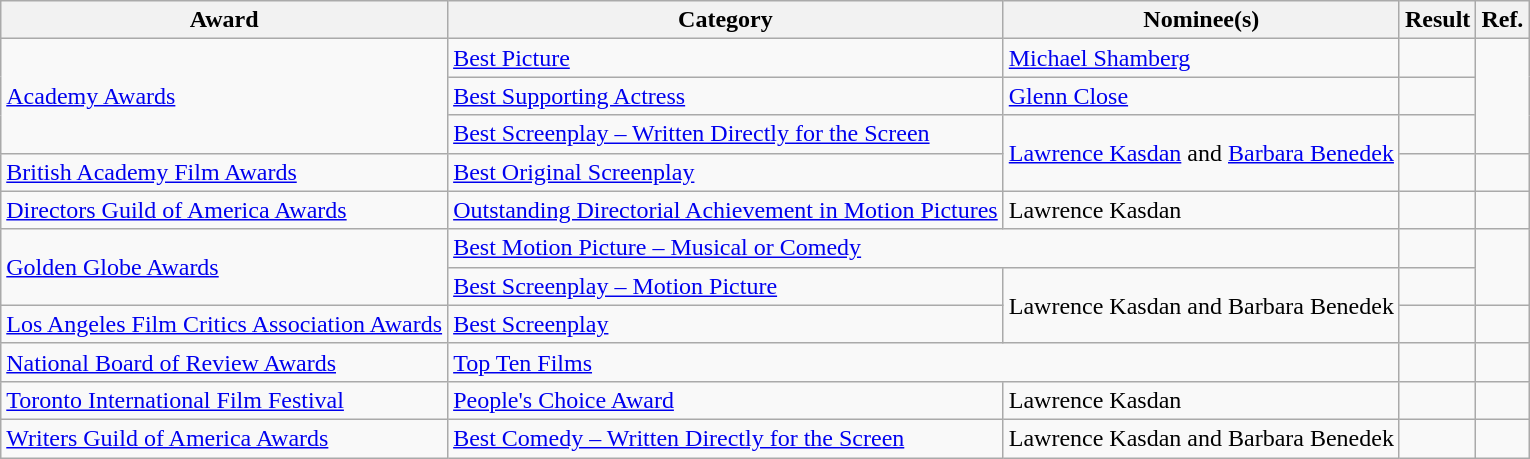<table class="wikitable plainrowheaders">
<tr>
<th>Award</th>
<th>Category</th>
<th>Nominee(s)</th>
<th>Result</th>
<th>Ref.</th>
</tr>
<tr>
<td rowspan="3"><a href='#'>Academy Awards</a></td>
<td><a href='#'>Best Picture</a></td>
<td><a href='#'>Michael Shamberg</a></td>
<td></td>
<td rowspan="3" align="center"></td>
</tr>
<tr>
<td><a href='#'>Best Supporting Actress</a></td>
<td><a href='#'>Glenn Close</a></td>
<td></td>
</tr>
<tr>
<td><a href='#'>Best Screenplay – Written Directly for the Screen</a></td>
<td rowspan="2"><a href='#'>Lawrence Kasdan</a> and <a href='#'>Barbara Benedek</a></td>
<td></td>
</tr>
<tr>
<td><a href='#'>British Academy Film Awards</a></td>
<td><a href='#'>Best Original Screenplay</a></td>
<td></td>
<td align="center"></td>
</tr>
<tr>
<td><a href='#'>Directors Guild of America Awards</a></td>
<td><a href='#'>Outstanding Directorial Achievement in Motion Pictures</a></td>
<td>Lawrence Kasdan</td>
<td></td>
<td align="center"></td>
</tr>
<tr>
<td rowspan="2"><a href='#'>Golden Globe Awards</a></td>
<td colspan="2"><a href='#'>Best Motion Picture – Musical or Comedy</a></td>
<td></td>
<td rowspan="2" align="center"></td>
</tr>
<tr>
<td><a href='#'>Best Screenplay – Motion Picture</a></td>
<td rowspan="2">Lawrence Kasdan and Barbara Benedek</td>
<td></td>
</tr>
<tr>
<td><a href='#'>Los Angeles Film Critics Association Awards</a></td>
<td><a href='#'>Best Screenplay</a></td>
<td></td>
<td align="center"></td>
</tr>
<tr>
<td><a href='#'>National Board of Review Awards</a></td>
<td colspan="2"><a href='#'>Top Ten Films</a></td>
<td></td>
<td align="center"></td>
</tr>
<tr>
<td><a href='#'>Toronto International Film Festival</a></td>
<td><a href='#'>People's Choice Award</a></td>
<td>Lawrence Kasdan</td>
<td></td>
<td align="center"></td>
</tr>
<tr>
<td><a href='#'>Writers Guild of America Awards</a></td>
<td><a href='#'>Best Comedy – Written Directly for the Screen</a></td>
<td>Lawrence Kasdan and Barbara Benedek</td>
<td></td>
<td align="center"></td>
</tr>
</table>
